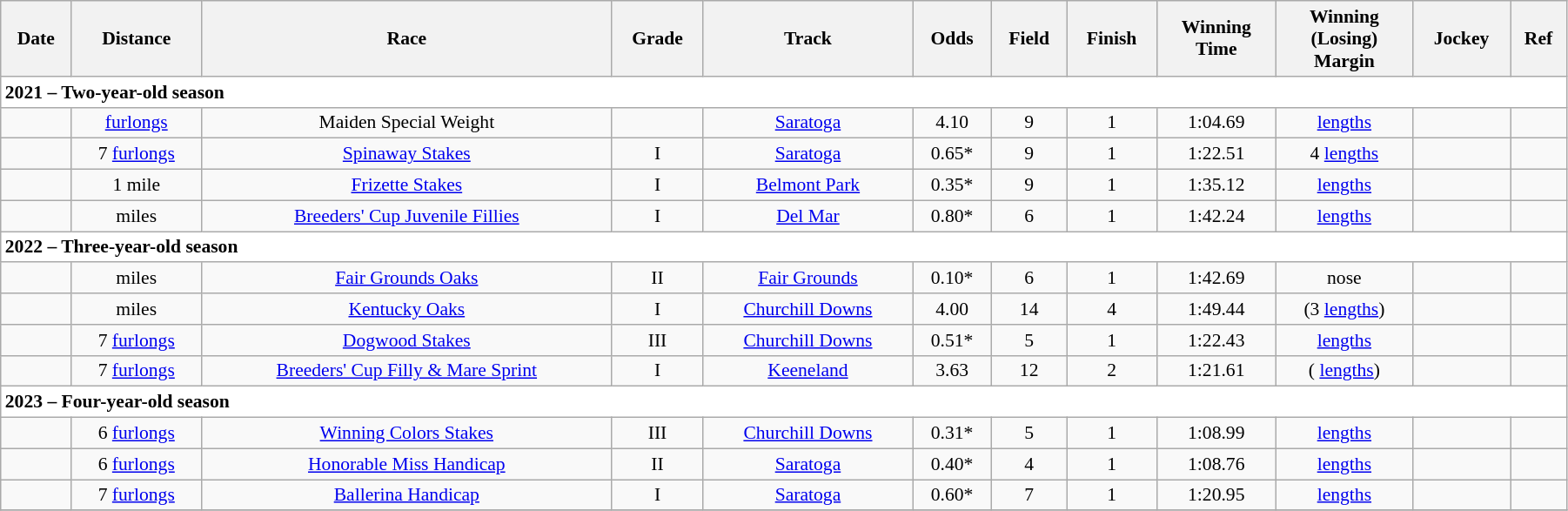<table class = "wikitable sortable" style="text-align:center; width:95%; font-size:90%">
<tr>
<th scope="col">Date</th>
<th scope="col">Distance</th>
<th scope="col">Race</th>
<th scope="col">Grade</th>
<th scope="col">Track</th>
<th scope="col">Odds</th>
<th scope="col">Field</th>
<th scope="col">Finish</th>
<th scope="col">Winning<br>Time</th>
<th scope="col">Winning<br>(Losing)<br>Margin</th>
<th scope="col">Jockey</th>
<th scope="col" class="unsortable">Ref</th>
</tr>
<tr style="background-color:white">
<td align="left" colspan=12><strong>2021 – Two-year-old season</strong></td>
</tr>
<tr>
<td></td>
<td>  <a href='#'>furlongs</a></td>
<td>Maiden Special Weight</td>
<td></td>
<td><a href='#'>Saratoga</a></td>
<td>4.10</td>
<td>9</td>
<td>1</td>
<td>1:04.69</td>
<td> <a href='#'>lengths</a></td>
<td></td>
<td></td>
</tr>
<tr>
<td></td>
<td> 7 <a href='#'>furlongs</a></td>
<td><a href='#'>Spinaway Stakes</a></td>
<td>I</td>
<td><a href='#'>Saratoga</a></td>
<td>0.65*</td>
<td>9</td>
<td>1</td>
<td>1:22.51</td>
<td>4 <a href='#'>lengths</a></td>
<td></td>
<td></td>
</tr>
<tr>
<td></td>
<td> 1 mile</td>
<td><a href='#'>Frizette Stakes</a></td>
<td>I</td>
<td><a href='#'>Belmont Park</a></td>
<td>0.35*</td>
<td>9</td>
<td>1</td>
<td>1:35.12</td>
<td> <a href='#'>lengths</a></td>
<td></td>
<td></td>
</tr>
<tr>
<td></td>
<td>  miles</td>
<td><a href='#'>Breeders' Cup Juvenile Fillies</a></td>
<td>I</td>
<td><a href='#'>Del Mar</a></td>
<td>0.80*</td>
<td>6</td>
<td>1</td>
<td>1:42.24</td>
<td> <a href='#'>lengths</a></td>
<td></td>
<td></td>
</tr>
<tr style="background-color:white">
<td align="left" colspan=12><strong>2022 – Three-year-old season</strong></td>
</tr>
<tr>
<td></td>
<td>  miles</td>
<td><a href='#'>Fair Grounds Oaks</a></td>
<td>II</td>
<td><a href='#'>Fair Grounds</a></td>
<td>0.10*</td>
<td>6</td>
<td>1</td>
<td>1:42.69</td>
<td> nose</td>
<td></td>
<td></td>
</tr>
<tr>
<td></td>
<td>  miles</td>
<td><a href='#'>Kentucky Oaks</a></td>
<td>I</td>
<td><a href='#'>Churchill Downs</a></td>
<td>4.00</td>
<td>14</td>
<td>4</td>
<td>1:49.44</td>
<td>(3 <a href='#'>lengths</a>)</td>
<td></td>
<td></td>
</tr>
<tr>
<td></td>
<td> 7 <a href='#'>furlongs</a></td>
<td><a href='#'>Dogwood Stakes</a></td>
<td>III</td>
<td><a href='#'>Churchill Downs</a></td>
<td>0.51*</td>
<td>5</td>
<td>1</td>
<td>1:22.43</td>
<td> <a href='#'>lengths</a></td>
<td></td>
<td></td>
</tr>
<tr>
<td></td>
<td> 7 <a href='#'>furlongs</a></td>
<td><a href='#'>Breeders' Cup Filly & Mare Sprint</a></td>
<td>I</td>
<td><a href='#'>Keeneland</a></td>
<td>3.63</td>
<td>12</td>
<td>2</td>
<td>1:21.61</td>
<td>( <a href='#'>lengths</a>)</td>
<td></td>
<td></td>
</tr>
<tr style="background-color:white">
<td align="left" colspan=12><strong>2023 – Four-year-old season</strong></td>
</tr>
<tr>
<td></td>
<td> 6 <a href='#'>furlongs</a></td>
<td><a href='#'>Winning Colors Stakes</a></td>
<td>III</td>
<td><a href='#'>Churchill Downs</a></td>
<td>0.31*</td>
<td>5</td>
<td>1</td>
<td>1:08.99</td>
<td> <a href='#'>lengths</a></td>
<td></td>
<td></td>
</tr>
<tr>
<td></td>
<td> 6 <a href='#'>furlongs</a></td>
<td><a href='#'>Honorable Miss Handicap</a></td>
<td>II</td>
<td><a href='#'>Saratoga</a></td>
<td>0.40*</td>
<td>4</td>
<td>1</td>
<td>1:08.76</td>
<td> <a href='#'>lengths</a></td>
<td></td>
<td></td>
</tr>
<tr>
<td></td>
<td> 7 <a href='#'>furlongs</a></td>
<td><a href='#'>Ballerina Handicap</a></td>
<td>I</td>
<td><a href='#'>Saratoga</a></td>
<td>0.60*</td>
<td>7</td>
<td>1</td>
<td>1:20.95</td>
<td> <a href='#'>lengths</a></td>
<td></td>
<td></td>
</tr>
<tr>
</tr>
</table>
